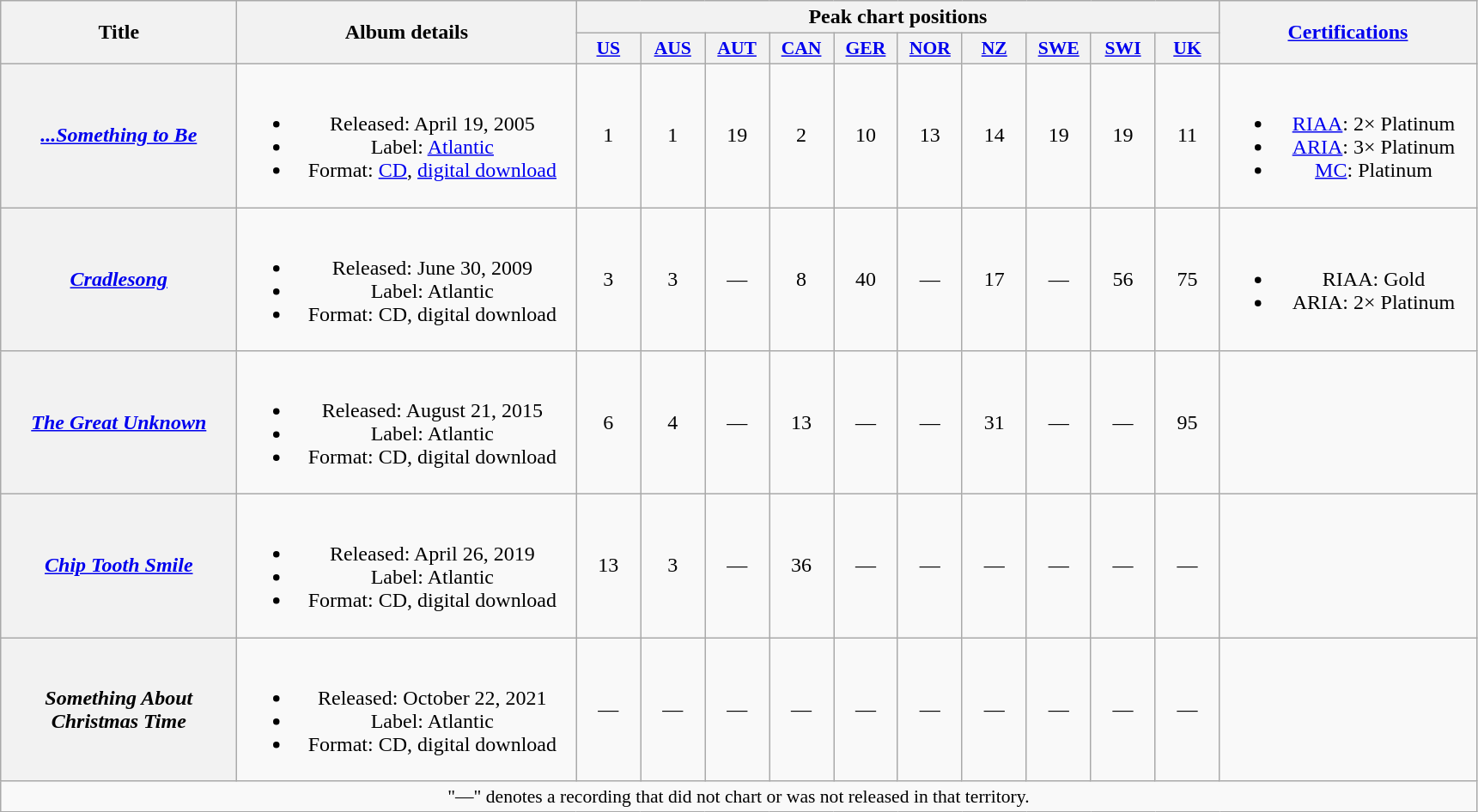<table class="wikitable plainrowheaders" style="text-align:center;">
<tr>
<th scope="col" rowspan="2" style="width:11em;">Title</th>
<th scope="col" rowspan="2" style="width:16em;">Album details</th>
<th scope="col" colspan="10">Peak chart positions</th>
<th scope="col" rowspan="2" style="width:12em;"><a href='#'>Certifications</a></th>
</tr>
<tr>
<th style="width:3em;font-size:90%;"><a href='#'>US</a><br></th>
<th style="width:3em;font-size:90%;"><a href='#'>AUS</a><br></th>
<th style="width:3em;font-size:90%;"><a href='#'>AUT</a><br></th>
<th style="width:3em;font-size:90%;"><a href='#'>CAN</a><br></th>
<th style="width:3em;font-size:90%;"><a href='#'>GER</a><br></th>
<th style="width:3em;font-size:90%;"><a href='#'>NOR</a><br></th>
<th style="width:3em;font-size:90%;"><a href='#'>NZ</a><br></th>
<th style="width:3em;font-size:90%;"><a href='#'>SWE</a><br></th>
<th style="width:3em;font-size:90%;"><a href='#'>SWI</a><br></th>
<th style="width:3em;font-size:90%;"><a href='#'>UK</a><br></th>
</tr>
<tr>
<th scope="row"><em><a href='#'>...Something to Be</a></em></th>
<td><br><ul><li>Released: April 19, 2005</li><li>Label: <a href='#'>Atlantic</a></li><li>Format: <a href='#'>CD</a>, <a href='#'>digital download</a></li></ul></td>
<td>1</td>
<td>1</td>
<td>19</td>
<td>2</td>
<td>10</td>
<td>13</td>
<td>14</td>
<td>19</td>
<td>19</td>
<td>11</td>
<td><br><ul><li><a href='#'>RIAA</a>: 2× Platinum</li><li><a href='#'>ARIA</a>: 3× Platinum</li><li><a href='#'>MC</a>: Platinum</li></ul></td>
</tr>
<tr>
<th scope="row"><em><a href='#'>Cradlesong</a></em></th>
<td><br><ul><li>Released: June 30, 2009</li><li>Label: Atlantic</li><li>Format: CD, digital download</li></ul></td>
<td>3</td>
<td>3</td>
<td>—</td>
<td>8</td>
<td>40</td>
<td>—</td>
<td>17</td>
<td>—</td>
<td>56</td>
<td>75</td>
<td><br><ul><li>RIAA: Gold</li><li>ARIA: 2× Platinum</li></ul></td>
</tr>
<tr>
<th scope="row"><em><a href='#'>The Great Unknown</a></em></th>
<td><br><ul><li>Released: August 21, 2015</li><li>Label: Atlantic</li><li>Format: CD, digital download</li></ul></td>
<td>6</td>
<td>4</td>
<td>—</td>
<td>13</td>
<td>—</td>
<td>—</td>
<td>31</td>
<td>—</td>
<td>—</td>
<td>95</td>
<td></td>
</tr>
<tr>
<th scope="row"><em><a href='#'>Chip Tooth Smile</a></em></th>
<td><br><ul><li>Released: April 26, 2019</li><li>Label: Atlantic</li><li>Format: CD, digital download</li></ul></td>
<td>13</td>
<td>3</td>
<td>—</td>
<td>36</td>
<td>—</td>
<td>—</td>
<td>—</td>
<td>—</td>
<td>—</td>
<td>—</td>
<td></td>
</tr>
<tr>
<th scope="row"><em>Something About Christmas Time</em></th>
<td><br><ul><li>Released: October 22, 2021</li><li>Label: Atlantic</li><li>Format: CD, digital download</li></ul></td>
<td>—</td>
<td>—</td>
<td>—</td>
<td>—</td>
<td>—</td>
<td>—</td>
<td>—</td>
<td>—</td>
<td>—</td>
<td>—</td>
<td></td>
</tr>
<tr>
<td colspan="14" style="font-size:90%">"—" denotes a recording that did not chart or was not released in that territory.</td>
</tr>
</table>
